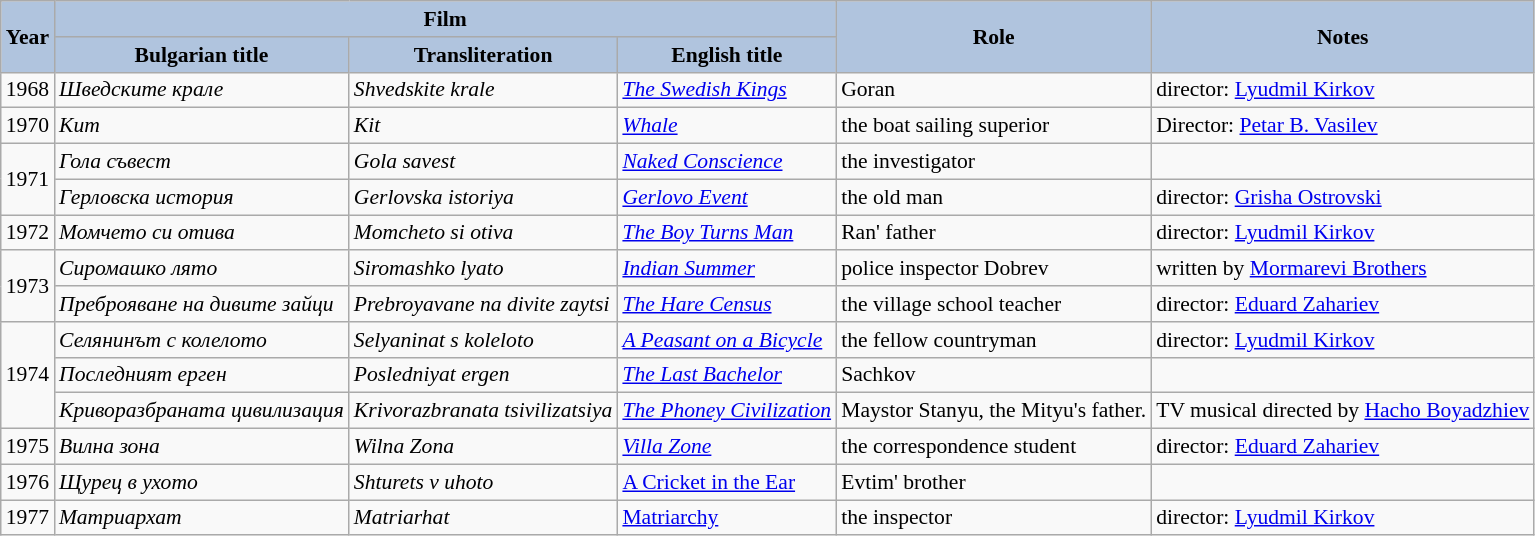<table class="wikitable" style="font-size: 90%;">
<tr>
<th rowspan="2" style="background:#B0C4DE;">Year</th>
<th colspan="3" style="background:#B0C4DE;">Film</th>
<th rowspan="2"  style="background:#B0C4DE;">Role</th>
<th rowspan="2" style="background:#B0C4DE;">Notes</th>
</tr>
<tr>
<th style="background:#B0C4DE;">Bulgarian title</th>
<th style="background:#B0C4DE;">Transliteration</th>
<th style="background:#B0C4DE;">English title</th>
</tr>
<tr>
<td rowspan="1">1968</td>
<td><em>Шведските крале</em></td>
<td><em>Shvedskite krale</em></td>
<td><em><a href='#'>The Swedish Kings</a></em></td>
<td>Goran</td>
<td>director: <a href='#'>Lyudmil Kirkov</a></td>
</tr>
<tr>
<td rowspan="1">1970</td>
<td><em>Кит</em></td>
<td><em>Kit</em></td>
<td><em><a href='#'>Whale</a></em></td>
<td>the boat sailing superior</td>
<td>Director: <a href='#'>Petar B. Vasilev</a></td>
</tr>
<tr>
<td rowspan="2">1971</td>
<td><em>Гола съвест</em></td>
<td><em>Gola savest</em></td>
<td><em><a href='#'>Naked Conscience</a></em></td>
<td>the investigator</td>
<td></td>
</tr>
<tr>
<td><em>Герловска история</em></td>
<td><em>Gerlovska istoriya</em></td>
<td><em><a href='#'>Gerlovo Event</a></em></td>
<td>the old man</td>
<td>director: <a href='#'>Grisha Ostrovski</a></td>
</tr>
<tr>
<td rowspan="1">1972</td>
<td><em>Момчето си отива</em></td>
<td><em>Momcheto si otiva</em></td>
<td><em><a href='#'>The Boy Turns Man</a></em></td>
<td>Ran' father</td>
<td>director: <a href='#'>Lyudmil Kirkov</a></td>
</tr>
<tr>
<td rowspan="2">1973</td>
<td><em>Сиромашко лято</em></td>
<td><em>Siromashko lyato</em></td>
<td><em><a href='#'>Indian Summer</a></em></td>
<td>police inspector Dobrev</td>
<td>written by <a href='#'>Mormarevi Brothers</a></td>
</tr>
<tr>
<td><em>Преброяване на дивите зайци</em></td>
<td><em>Prebroyavane na divite zaytsi</em></td>
<td><em><a href='#'>The Hare Census</a></em></td>
<td>the village school teacher</td>
<td>director: <a href='#'>Eduard Zahariev</a></td>
</tr>
<tr>
<td rowspan="3">1974</td>
<td><em>Селянинът с колелото</em></td>
<td><em>Selyaninat s koleloto</em></td>
<td><em><a href='#'>A Peasant on a Bicycle</a></em></td>
<td>the fellow countryman</td>
<td>director: <a href='#'>Lyudmil Kirkov</a></td>
</tr>
<tr>
<td><em>Последният ерген</em></td>
<td><em>Posledniyat ergen</em></td>
<td><em><a href='#'>The Last Bachelor</a></em></td>
<td>Sachkov</td>
<td></td>
</tr>
<tr>
<td><em>Криворазбраната цивилизация</em></td>
<td><em>Krivorazbranata tsivilizatsiya</em></td>
<td><em><a href='#'>The Phoney Civilization</a></em></td>
<td>Maystor Stanyu, the Mityu's father.</td>
<td>TV musical directed by <a href='#'>Hacho Boyadzhiev</a></td>
</tr>
<tr>
<td rowspan="1">1975</td>
<td><em>Вилна зона</em></td>
<td><em>Wilna Zona</em></td>
<td><em><a href='#'>Villa Zone</a></em></td>
<td>the correspondence student</td>
<td>director: <a href='#'>Eduard Zahariev</a></td>
</tr>
<tr>
<td rowspan="1">1976</td>
<td><em>Щурец в ухото</em></td>
<td><em>Shturets v uhoto</em></td>
<td><a href='#'>A Cricket in the Ear</a></td>
<td>Evtim' brother</td>
<td></td>
</tr>
<tr>
<td rowspan="1">1977</td>
<td><em>Матриархат</em></td>
<td><em>Matriarhat</em></td>
<td><a href='#'>Matriarchy</a></td>
<td>the inspector</td>
<td>director: <a href='#'>Lyudmil Kirkov</a></td>
</tr>
</table>
